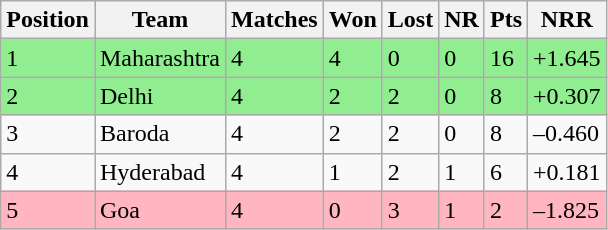<table class="wikitable">
<tr>
<th>Position</th>
<th>Team</th>
<th>Matches</th>
<th>Won</th>
<th>Lost</th>
<th>NR</th>
<th>Pts</th>
<th>NRR</th>
</tr>
<tr style="background-color:lightgreen">
<td>1</td>
<td>Maharashtra</td>
<td>4</td>
<td>4</td>
<td>0</td>
<td>0</td>
<td>16</td>
<td>+1.645</td>
</tr>
<tr style="background-color:lightgreen">
<td>2</td>
<td>Delhi</td>
<td>4</td>
<td>2</td>
<td>2</td>
<td>0</td>
<td>8</td>
<td>+0.307</td>
</tr>
<tr>
<td>3</td>
<td>Baroda</td>
<td>4</td>
<td>2</td>
<td>2</td>
<td>0</td>
<td>8</td>
<td>–0.460</td>
</tr>
<tr>
<td>4</td>
<td>Hyderabad</td>
<td>4</td>
<td>1</td>
<td>2</td>
<td>1</td>
<td>6</td>
<td>+0.181</td>
</tr>
<tr style="background-color:lightpink">
<td>5</td>
<td>Goa</td>
<td>4</td>
<td>0</td>
<td>3</td>
<td>1</td>
<td>2</td>
<td>–1.825</td>
</tr>
</table>
